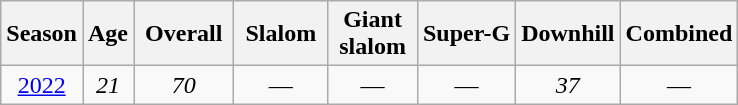<table class="wikitable" style="text-align:center">
<tr>
<th>Season</th>
<th>Age</th>
<th> Overall </th>
<th> Slalom </th>
<th>Giant<br> slalom </th>
<th>Super-G</th>
<th>Downhill</th>
<th>Combined</th>
</tr>
<tr>
<td><a href='#'>2022</a></td>
<td><em>21</em></td>
<td><em>70</em></td>
<td>—</td>
<td>—</td>
<td>—</td>
<td><em>37</em></td>
<td>—</td>
</tr>
</table>
